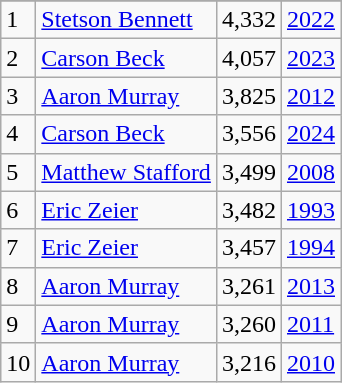<table class="wikitable">
<tr>
</tr>
<tr>
<td>1</td>
<td><a href='#'>Stetson Bennett</a></td>
<td><abbr>4,332</abbr></td>
<td><a href='#'>2022</a></td>
</tr>
<tr>
<td>2</td>
<td><a href='#'>Carson Beck</a></td>
<td><abbr>4,057</abbr></td>
<td><a href='#'>2023</a></td>
</tr>
<tr>
<td>3</td>
<td><a href='#'>Aaron Murray</a></td>
<td><abbr>3,825</abbr></td>
<td><a href='#'>2012</a></td>
</tr>
<tr>
<td>4</td>
<td><a href='#'>Carson Beck</a></td>
<td><abbr>3,556</abbr></td>
<td><a href='#'>2024</a></td>
</tr>
<tr>
<td>5</td>
<td><a href='#'>Matthew Stafford</a></td>
<td><abbr>3,499</abbr></td>
<td><a href='#'>2008</a></td>
</tr>
<tr>
<td>6</td>
<td><a href='#'>Eric Zeier</a></td>
<td><abbr>3,482</abbr></td>
<td><a href='#'>1993</a></td>
</tr>
<tr>
<td>7</td>
<td><a href='#'>Eric Zeier</a></td>
<td><abbr>3,457</abbr></td>
<td><a href='#'>1994</a></td>
</tr>
<tr>
<td>8</td>
<td><a href='#'>Aaron Murray</a></td>
<td><abbr>3,261</abbr></td>
<td><a href='#'>2013</a></td>
</tr>
<tr>
<td>9</td>
<td><a href='#'>Aaron Murray</a></td>
<td><abbr>3,260</abbr></td>
<td><a href='#'>2011</a></td>
</tr>
<tr>
<td>10</td>
<td><a href='#'>Aaron Murray</a></td>
<td><abbr>3,216</abbr></td>
<td><a href='#'>2010</a></td>
</tr>
</table>
